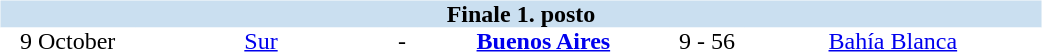<table table width=700>
<tr>
<td width=700 valign="top"><br><table border=0 cellspacing=0 cellpadding=0 style="font-size: 100%; border-collapse: collapse;" width=100%>
<tr bgcolor="#CADFF0">
<td style="font-size:100%"; align="center" colspan="6"><strong>Finale 1. posto</strong></td>
</tr>
<tr align=center bgcolor=#FFFFFF>
<td width=90>9 October</td>
<td width=170><a href='#'>Sur</a></td>
<td width=20>-</td>
<td width=170><strong><a href='#'>Buenos Aires</a></strong></td>
<td width=50>9 - 56</td>
<td width=200><a href='#'>Bahía Blanca</a></td>
</tr>
</table>
</td>
</tr>
</table>
